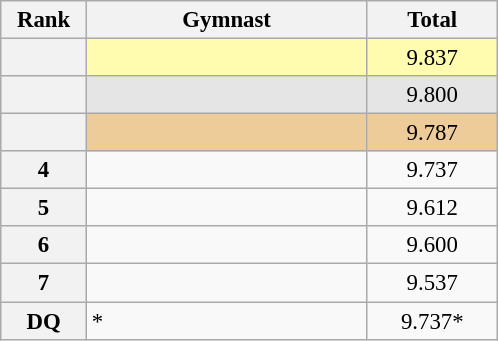<table class="wikitable sortable" style="text-align:center; font-size:95%">
<tr>
<th scope="col" style="width:50px;">Rank</th>
<th scope="col" style="width:180px;">Gymnast</th>
<th scope="col" style="width:80px;">Total</th>
</tr>
<tr style="background:#fffcaf;">
<th scope=row style="text-align:center"></th>
<td style="text-align:left;"></td>
<td>9.837</td>
</tr>
<tr style="background:#e5e5e5;">
<th scope=row style="text-align:center"></th>
<td style="text-align:left;"></td>
<td>9.800</td>
</tr>
<tr style="background:#ec9;">
<th scope=row style="text-align:center"></th>
<td style="text-align:left;"></td>
<td>9.787</td>
</tr>
<tr>
<th scope=row style="text-align:center">4</th>
<td style="text-align:left;"></td>
<td>9.737</td>
</tr>
<tr>
<th scope=row style="text-align:center">5</th>
<td style="text-align:left;"></td>
<td>9.612</td>
</tr>
<tr>
<th scope=row style="text-align:center">6</th>
<td style="text-align:left;"></td>
<td>9.600</td>
</tr>
<tr>
<th scope=row style="text-align:center">7</th>
<td style="text-align:left;"></td>
<td>9.537</td>
</tr>
<tr>
<th scope=row style="text-align:center">DQ</th>
<td style="text-align:left;">*</td>
<td>9.737*</td>
</tr>
</table>
